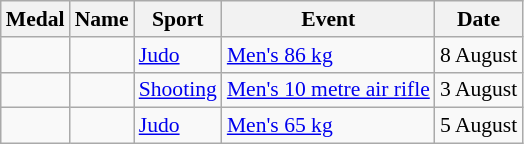<table class="wikitable sortable" style="font-size:90%">
<tr>
<th>Medal</th>
<th>Name</th>
<th>Sport</th>
<th>Event</th>
<th>Date</th>
</tr>
<tr>
<td></td>
<td></td>
<td><a href='#'>Judo</a></td>
<td><a href='#'>Men's 86 kg</a></td>
<td>8 August</td>
</tr>
<tr>
<td></td>
<td></td>
<td><a href='#'>Shooting</a></td>
<td><a href='#'>Men's 10 metre air rifle</a></td>
<td>3 August</td>
</tr>
<tr>
<td></td>
<td></td>
<td><a href='#'>Judo</a></td>
<td><a href='#'>Men's 65 kg</a></td>
<td>5 August</td>
</tr>
</table>
